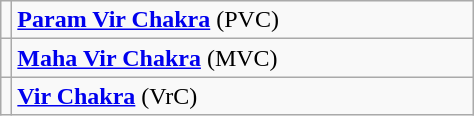<table class="wikitable">
<tr>
<td></td>
<td width="10"><strong><a href='#'>Param Vir Chakra</a></strong> (PVC)</td>
</tr>
<tr>
<td></td>
<td width="300"><strong><a href='#'>Maha Vir Chakra</a></strong> (MVC)</td>
</tr>
<tr>
<td></td>
<td width="300"><strong><a href='#'>Vir Chakra</a></strong> (VrC)</td>
</tr>
</table>
